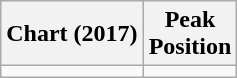<table class="wikitable">
<tr>
<th align="left">Chart (2017)</th>
<th align="left">Peak<br>Position</th>
</tr>
<tr>
<td></td>
</tr>
</table>
